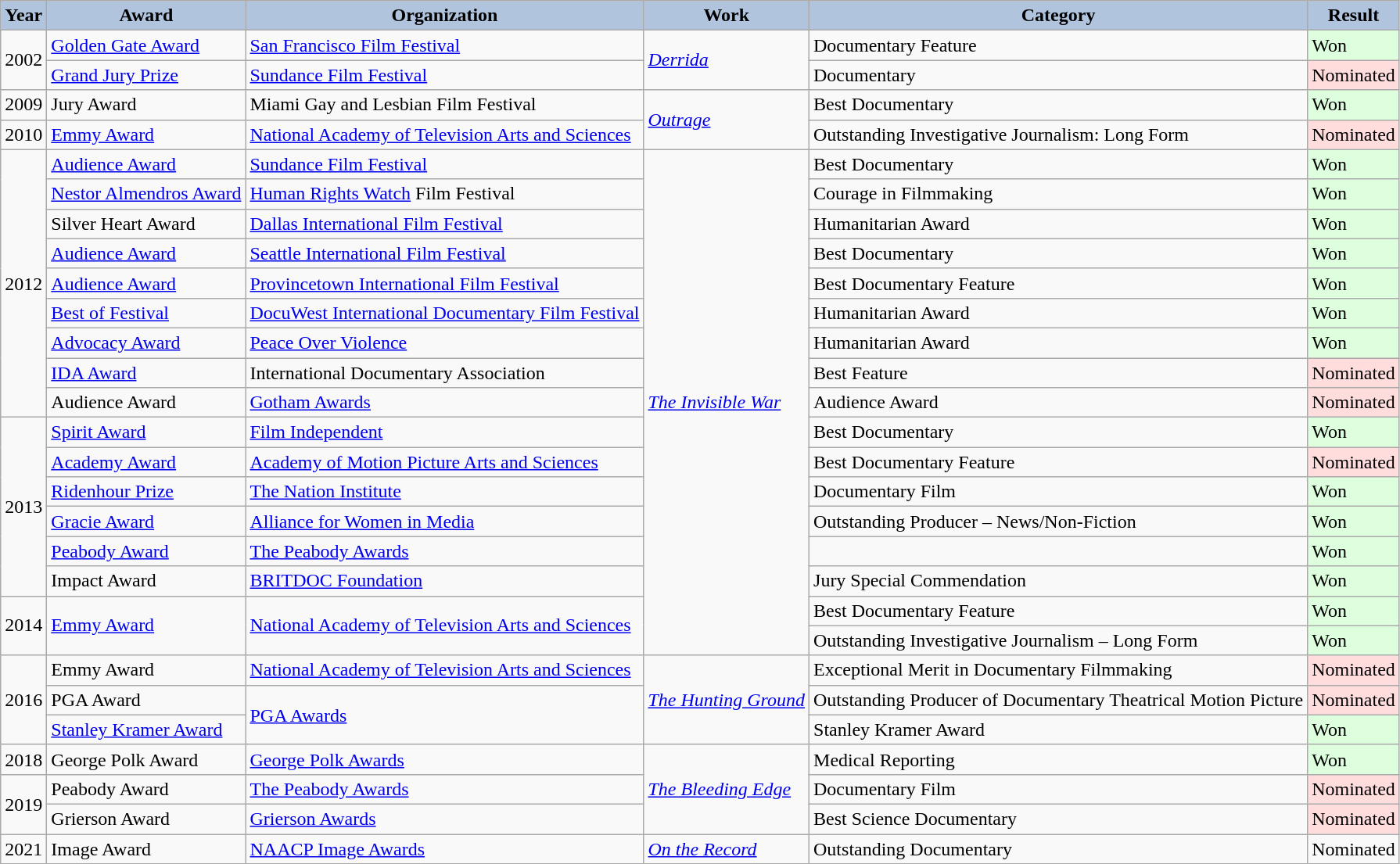<table class="wikitable">
<tr>
<th style="background:#B0C4DE;">Year</th>
<th style="background:#B0C4DE;">Award</th>
<th style="background:#B0C4DE;">Organization</th>
<th style="background:#B0C4DE;">Work</th>
<th style="background:#B0C4DE;">Category</th>
<th style="background:#B0C4DE;">Result</th>
</tr>
<tr>
<td rowspan="2">2002</td>
<td><a href='#'>Golden Gate Award</a></td>
<td><a href='#'>San Francisco Film Festival</a></td>
<td rowspan="2"><em><a href='#'>Derrida</a></em></td>
<td>Documentary Feature</td>
<td bgcolor="#ddffdd">Won</td>
</tr>
<tr>
<td><a href='#'>Grand Jury Prize</a></td>
<td><a href='#'>Sundance Film Festival</a></td>
<td>Documentary</td>
<td style="background: #ffdddd">Nominated</td>
</tr>
<tr>
<td>2009</td>
<td>Jury Award</td>
<td>Miami Gay and Lesbian Film Festival</td>
<td rowspan="2"><em><a href='#'>Outrage</a></em></td>
<td>Best Documentary</td>
<td bgcolor="#ddffdd">Won</td>
</tr>
<tr>
<td>2010</td>
<td><a href='#'>Emmy Award</a></td>
<td><a href='#'>National Academy of Television Arts and Sciences</a></td>
<td>Outstanding Investigative Journalism: Long Form</td>
<td style="background: #ffdddd">Nominated</td>
</tr>
<tr>
<td rowspan="9">2012</td>
<td><a href='#'>Audience Award</a></td>
<td><a href='#'>Sundance Film Festival</a></td>
<td rowspan="17"><em><a href='#'>The Invisible War</a></em></td>
<td>Best Documentary</td>
<td bgcolor="#ddffdd">Won</td>
</tr>
<tr>
<td><a href='#'>Nestor Almendros Award</a></td>
<td><a href='#'>Human Rights Watch</a> Film Festival</td>
<td>Courage in Filmmaking</td>
<td bgcolor="#ddffdd">Won</td>
</tr>
<tr>
<td>Silver Heart Award</td>
<td><a href='#'>Dallas International Film Festival</a></td>
<td>Humanitarian Award</td>
<td bgcolor="#ddffdd">Won</td>
</tr>
<tr>
<td><a href='#'>Audience Award</a></td>
<td><a href='#'>Seattle International Film Festival</a></td>
<td>Best Documentary</td>
<td bgcolor="#ddffdd">Won</td>
</tr>
<tr>
<td><a href='#'>Audience Award</a></td>
<td><a href='#'>Provincetown International Film Festival</a></td>
<td>Best Documentary Feature</td>
<td bgcolor="#ddffdd">Won</td>
</tr>
<tr>
<td><a href='#'>Best of Festival</a></td>
<td><a href='#'>DocuWest International Documentary Film Festival</a></td>
<td>Humanitarian Award</td>
<td bgcolor="#ddffdd">Won</td>
</tr>
<tr>
<td><a href='#'>Advocacy Award</a></td>
<td><a href='#'>Peace Over Violence</a></td>
<td>Humanitarian Award</td>
<td bgcolor="#ddffdd">Won</td>
</tr>
<tr>
<td><a href='#'>IDA Award</a></td>
<td>International Documentary Association</td>
<td>Best Feature</td>
<td bgcolor="#ffdddd">Nominated</td>
</tr>
<tr>
<td>Audience Award</td>
<td><a href='#'>Gotham Awards</a></td>
<td>Audience Award</td>
<td style="background: #ffdddd">Nominated</td>
</tr>
<tr>
<td rowspan="6">2013</td>
<td><a href='#'>Spirit Award</a></td>
<td><a href='#'>Film Independent</a></td>
<td>Best Documentary</td>
<td bgcolor="#ddffdd">Won</td>
</tr>
<tr>
<td><a href='#'>Academy Award</a></td>
<td><a href='#'>Academy of Motion Picture Arts and Sciences</a></td>
<td>Best Documentary Feature</td>
<td bgcolor="#ffdddd">Nominated</td>
</tr>
<tr>
<td><a href='#'>Ridenhour Prize</a></td>
<td><a href='#'>The Nation Institute</a></td>
<td>Documentary Film</td>
<td bgcolor="#ddffdd">Won</td>
</tr>
<tr>
<td><a href='#'>Gracie Award</a></td>
<td><a href='#'>Alliance for Women in Media</a></td>
<td>Outstanding Producer – News/Non-Fiction</td>
<td bgcolor="#ddffdd">Won</td>
</tr>
<tr>
<td><a href='#'>Peabody Award</a></td>
<td><a href='#'>The Peabody Awards</a></td>
<td></td>
<td bgcolor="#ddffdd">Won</td>
</tr>
<tr>
<td>Impact Award</td>
<td><a href='#'>BRITDOC Foundation</a></td>
<td>Jury Special Commendation</td>
<td bgcolor="#ddffdd">Won</td>
</tr>
<tr>
<td rowspan="2">2014</td>
<td rowspan="2"><a href='#'>Emmy Award</a></td>
<td rowspan="2"><a href='#'>National Academy of Television Arts and Sciences</a></td>
<td>Best Documentary Feature</td>
<td bgcolor="#ddffdd">Won</td>
</tr>
<tr>
<td>Outstanding Investigative Journalism – Long Form</td>
<td bgcolor="#ddffdd">Won</td>
</tr>
<tr>
<td rowspan="3">2016</td>
<td>Emmy Award</td>
<td><a href='#'>National Academy of Television Arts and Sciences</a></td>
<td rowspan="3"><em><a href='#'>The Hunting Ground</a></em></td>
<td>Exceptional Merit in Documentary Filmmaking</td>
<td bgcolor="#ffdddd">Nominated</td>
</tr>
<tr>
<td>PGA Award</td>
<td rowspan="2"><a href='#'>PGA Awards</a></td>
<td>Outstanding Producer of Documentary Theatrical Motion Picture</td>
<td bgcolor="#ffdddd">Nominated</td>
</tr>
<tr>
<td><a href='#'>Stanley Kramer Award</a></td>
<td>Stanley Kramer Award</td>
<td bgcolor="#ddffdd">Won</td>
</tr>
<tr>
<td>2018</td>
<td>George Polk Award</td>
<td><a href='#'>George Polk Awards</a></td>
<td rowspan=3><em><a href='#'>The Bleeding Edge</a></em></td>
<td>Medical Reporting</td>
<td bgcolor="#ddffdd">Won</td>
</tr>
<tr>
<td rowspan="2">2019</td>
<td>Peabody Award</td>
<td><a href='#'>The Peabody Awards</a></td>
<td>Documentary Film</td>
<td bgcolor="#ffdddd">Nominated</td>
</tr>
<tr>
<td>Grierson Award</td>
<td><a href='#'>Grierson Awards</a></td>
<td>Best Science Documentary</td>
<td bgcolor="#ffdddd">Nominated</td>
</tr>
<tr>
<td>2021</td>
<td>Image Award</td>
<td><a href='#'>NAACP Image Awards</a></td>
<td><em><a href='#'>On the Record</a></em></td>
<td>Outstanding Documentary</td>
<td>Nominated</td>
</tr>
</table>
